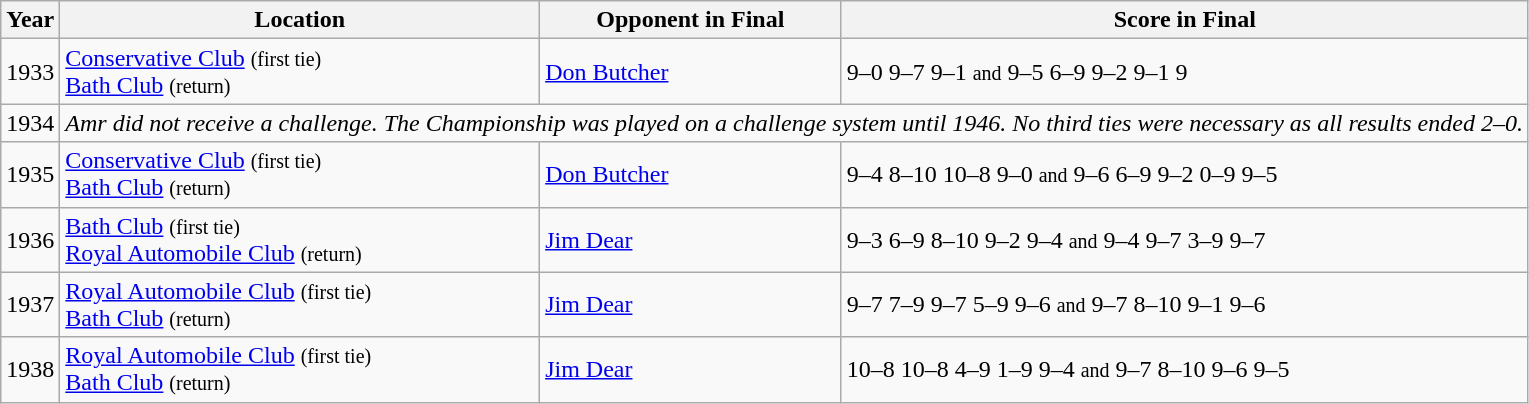<table class="wikitable">
<tr>
<th>Year</th>
<th>Location</th>
<th>Opponent in Final</th>
<th>Score in Final</th>
</tr>
<tr>
<td>1933</td>
<td><a href='#'>Conservative Club</a> <small>(first tie)</small><br><a href='#'>Bath Club</a> <small>(return)</small></td>
<td><a href='#'>Don Butcher</a></td>
<td>9–0 9–7 9–1 <small>and</small> 9–5 6–9 9–2 9–1 9</td>
</tr>
<tr>
<td>1934</td>
<td colspan=3><em>Amr did not receive a challenge. The Championship was played on a challenge system until 1946. No third ties were necessary as all results ended 2–0.</em></td>
</tr>
<tr>
<td>1935</td>
<td><a href='#'>Conservative Club</a> <small>(first tie)</small><br><a href='#'>Bath Club</a> <small>(return)</small></td>
<td><a href='#'>Don Butcher</a></td>
<td>9–4 8–10 10–8 9–0 <small>and</small> 9–6 6–9 9–2 0–9 9–5</td>
</tr>
<tr>
<td>1936</td>
<td><a href='#'>Bath Club</a> <small>(first tie)</small><br><a href='#'>Royal Automobile Club</a> <small>(return)</small></td>
<td><a href='#'>Jim Dear</a></td>
<td>9–3 6–9 8–10 9–2 9–4 <small>and</small> 9–4 9–7 3–9 9–7</td>
</tr>
<tr>
<td>1937</td>
<td><a href='#'>Royal Automobile Club</a> <small>(first tie)</small><br><a href='#'>Bath Club</a> <small>(return)</small></td>
<td><a href='#'>Jim Dear</a></td>
<td>9–7 7–9 9–7 5–9 9–6 <small>and</small> 9–7 8–10 9–1 9–6</td>
</tr>
<tr>
<td>1938</td>
<td><a href='#'>Royal Automobile Club</a> <small>(first tie)</small><br><a href='#'>Bath Club</a> <small>(return)</small></td>
<td><a href='#'>Jim Dear</a></td>
<td>10–8 10–8 4–9 1–9 9–4 <small>and</small> 9–7 8–10 9–6 9–5</td>
</tr>
</table>
